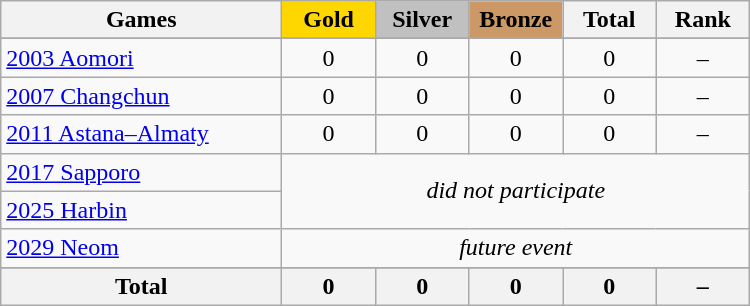<table class="wikitable sortable" style="text-align:center;">
<tr>
<th width=180>Games</th>
<th scope="col" style="background:gold; width:55px;">Gold</th>
<th scope="col" style="background:silver; width:55px;">Silver</th>
<th scope="col" style="background:#cc9966; width:55px;">Bronze</th>
<th width=55>Total</th>
<th width=55>Rank</th>
</tr>
<tr>
</tr>
<tr class="sortbottom">
<td align=left> <a href='#'>2003 Aomori</a></td>
<td>0</td>
<td>0</td>
<td>0</td>
<td>0</td>
<td>–</td>
</tr>
<tr>
<td align=left> <a href='#'>2007 Changchun</a></td>
<td>0</td>
<td>0</td>
<td>0</td>
<td>0</td>
<td>–</td>
</tr>
<tr>
<td align=left> <a href='#'>2011 Astana–Almaty</a></td>
<td>0</td>
<td>0</td>
<td>0</td>
<td>0</td>
<td>–</td>
</tr>
<tr>
<td align=left> <a href='#'>2017 Sapporo</a></td>
<td colspan=5 rowspan="2"><em>did not participate</em></td>
</tr>
<tr>
<td align=left> <a href='#'>2025 Harbin</a></td>
</tr>
<tr>
<td align=left> <a href='#'>2029 Neom</a></td>
<td colspan=5><em>future event</em></td>
</tr>
<tr>
</tr>
<tr class="sortbottom">
<th>Total</th>
<th>0</th>
<th>0</th>
<th>0</th>
<th>0</th>
<th>–</th>
</tr>
</table>
